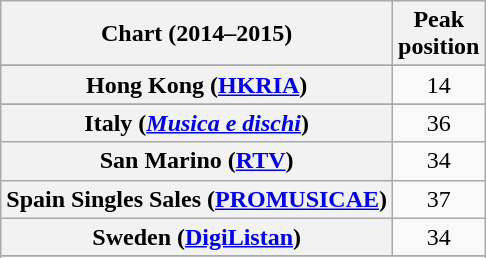<table class="wikitable sortable plainrowheaders" style="text-align:center;">
<tr>
<th scope="col">Chart (2014–2015)</th>
<th scope="col">Peak<br>position</th>
</tr>
<tr>
</tr>
<tr>
</tr>
<tr>
<th scope="row">Hong Kong (<a href='#'>HKRIA</a>)</th>
<td>14</td>
</tr>
<tr>
</tr>
<tr>
<th scope="row">Italy (<em><a href='#'>Musica e dischi</a></em>)</th>
<td>36</td>
</tr>
<tr>
<th scope="row">San Marino (<a href='#'>RTV</a>)</th>
<td align="center">34</td>
</tr>
<tr>
<th scope="row">Spain Singles Sales (<a href='#'>PROMUSICAE</a>)</th>
<td align="center">37</td>
</tr>
<tr>
<th scope="row">Sweden (<a href='#'>DigiListan</a>)</th>
<td align="center">34</td>
</tr>
<tr>
</tr>
<tr>
</tr>
</table>
